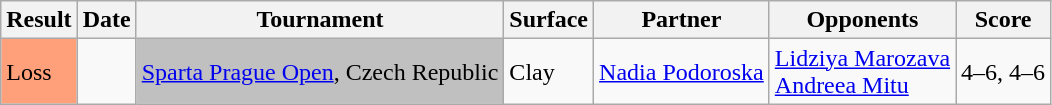<table class="sortable wikitable">
<tr>
<th>Result</th>
<th>Date</th>
<th>Tournament</th>
<th>Surface</th>
<th>Partner</th>
<th>Opponents</th>
<th class="unsortable">Score</th>
</tr>
<tr>
<td style="background:#ffa07a;">Loss</td>
<td><a href='#'></a></td>
<td bgcolor=silver><a href='#'>Sparta Prague Open</a>, Czech Republic</td>
<td>Clay</td>
<td> <a href='#'>Nadia Podoroska</a></td>
<td> <a href='#'>Lidziya Marozava</a> <br>  <a href='#'>Andreea Mitu</a></td>
<td>4–6, 4–6</td>
</tr>
</table>
